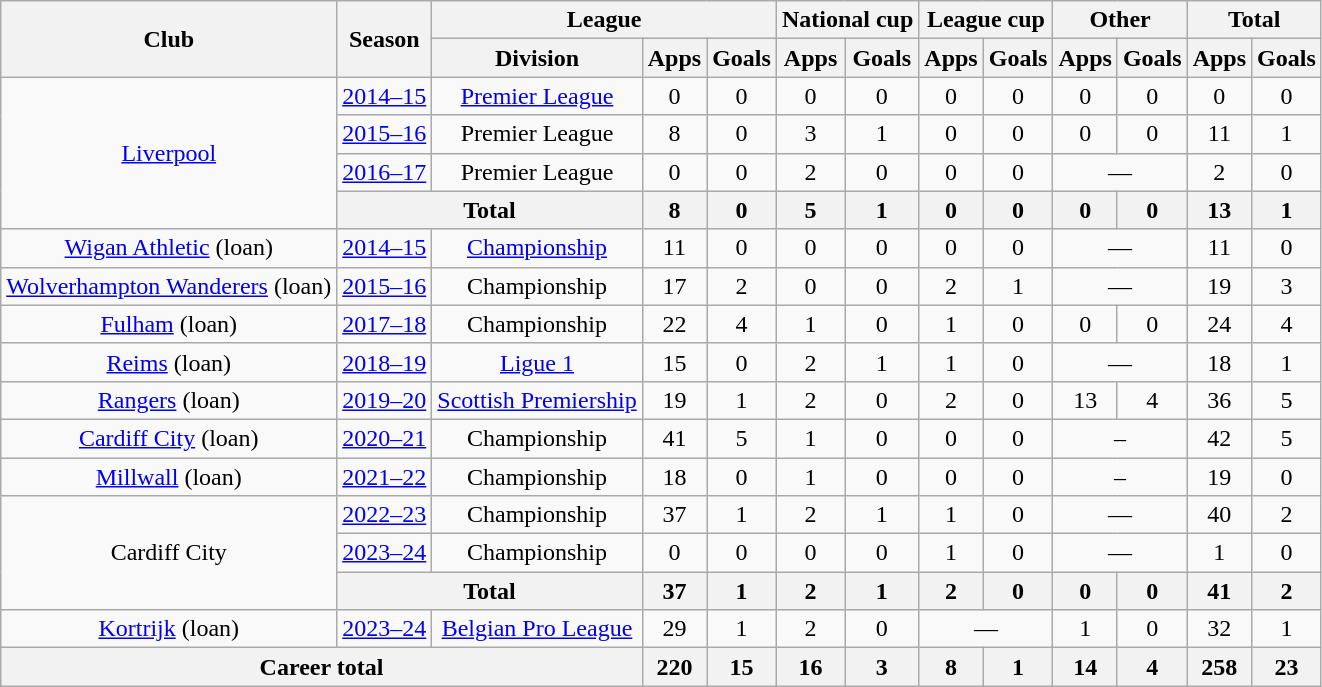<table class="wikitable" style="text-align:center">
<tr>
<th rowspan="2">Club</th>
<th rowspan="2">Season</th>
<th colspan="3">League</th>
<th colspan="2">National cup</th>
<th colspan="2">League cup</th>
<th colspan="2">Other</th>
<th colspan="2">Total</th>
</tr>
<tr>
<th>Division</th>
<th>Apps</th>
<th>Goals</th>
<th>Apps</th>
<th>Goals</th>
<th>Apps</th>
<th>Goals</th>
<th>Apps</th>
<th>Goals</th>
<th>Apps</th>
<th>Goals</th>
</tr>
<tr>
<td rowspan="4"><a href='#'>Liverpool</a></td>
<td><a href='#'>2014–15</a></td>
<td><a href='#'>Premier League</a></td>
<td>0</td>
<td>0</td>
<td>0</td>
<td>0</td>
<td>0</td>
<td>0</td>
<td>0</td>
<td>0</td>
<td>0</td>
<td>0</td>
</tr>
<tr>
<td><a href='#'>2015–16</a></td>
<td>Premier League</td>
<td>8</td>
<td>0</td>
<td>3</td>
<td>1</td>
<td>0</td>
<td>0</td>
<td>0</td>
<td>0</td>
<td>11</td>
<td>1</td>
</tr>
<tr>
<td><a href='#'>2016–17</a></td>
<td>Premier League</td>
<td>0</td>
<td>0</td>
<td>2</td>
<td>0</td>
<td>0</td>
<td>0</td>
<td colspan=2>—</td>
<td>2</td>
<td>0</td>
</tr>
<tr>
<th colspan="2">Total</th>
<th>8</th>
<th>0</th>
<th>5</th>
<th>1</th>
<th>0</th>
<th>0</th>
<th>0</th>
<th>0</th>
<th>13</th>
<th>1</th>
</tr>
<tr>
<td><a href='#'>Wigan Athletic</a> (loan)</td>
<td><a href='#'>2014–15</a></td>
<td><a href='#'>Championship</a></td>
<td>11</td>
<td>0</td>
<td>0</td>
<td>0</td>
<td>0</td>
<td>0</td>
<td colspan="2">—</td>
<td>11</td>
<td>0</td>
</tr>
<tr>
<td><a href='#'>Wolverhampton Wanderers</a> (loan)</td>
<td><a href='#'>2015–16</a></td>
<td>Championship</td>
<td>17</td>
<td>2</td>
<td>0</td>
<td>0</td>
<td>2</td>
<td>1</td>
<td colspan="2">—</td>
<td>19</td>
<td>3</td>
</tr>
<tr>
<td><a href='#'>Fulham</a> (loan)</td>
<td><a href='#'>2017–18</a></td>
<td>Championship</td>
<td>22</td>
<td>4</td>
<td>1</td>
<td>0</td>
<td>1</td>
<td>0</td>
<td>0</td>
<td>0</td>
<td>24</td>
<td>4</td>
</tr>
<tr>
<td><a href='#'>Reims</a> (loan)</td>
<td><a href='#'>2018–19</a></td>
<td><a href='#'>Ligue 1</a></td>
<td>15</td>
<td>0</td>
<td>2</td>
<td>1</td>
<td>1</td>
<td>0</td>
<td colspan="2">—</td>
<td>18</td>
<td>1</td>
</tr>
<tr>
<td><a href='#'>Rangers</a> (loan)</td>
<td><a href='#'>2019–20</a></td>
<td><a href='#'>Scottish Premiership</a></td>
<td>19</td>
<td>1</td>
<td>2</td>
<td>0</td>
<td>2</td>
<td>0</td>
<td>13</td>
<td>4</td>
<td>36</td>
<td>5</td>
</tr>
<tr>
<td><a href='#'>Cardiff City</a> (loan)</td>
<td><a href='#'>2020–21</a></td>
<td>Championship</td>
<td>41</td>
<td>5</td>
<td>1</td>
<td>0</td>
<td>0</td>
<td>0</td>
<td colspan=2>–</td>
<td>42</td>
<td>5</td>
</tr>
<tr>
<td><a href='#'>Millwall</a> (loan)</td>
<td><a href='#'>2021–22</a></td>
<td>Championship</td>
<td>18</td>
<td>0</td>
<td>1</td>
<td>0</td>
<td>0</td>
<td>0</td>
<td colspan=2>–</td>
<td>19</td>
<td>0</td>
</tr>
<tr>
<td rowspan="3">Cardiff City</td>
<td><a href='#'>2022–23</a></td>
<td>Championship</td>
<td>37</td>
<td>1</td>
<td>2</td>
<td>1</td>
<td>1</td>
<td>0</td>
<td colspan=2>—</td>
<td>40</td>
<td>2</td>
</tr>
<tr>
<td><a href='#'>2023–24</a></td>
<td>Championship</td>
<td>0</td>
<td>0</td>
<td>0</td>
<td>0</td>
<td>1</td>
<td>0</td>
<td colspan=2>—</td>
<td>1</td>
<td>0</td>
</tr>
<tr>
<th colspan="2">Total</th>
<th>37</th>
<th>1</th>
<th>2</th>
<th>1</th>
<th>2</th>
<th>0</th>
<th>0</th>
<th>0</th>
<th>41</th>
<th>2</th>
</tr>
<tr>
<td><a href='#'>Kortrijk</a> (loan)</td>
<td><a href='#'>2023–24</a></td>
<td><a href='#'>Belgian Pro League</a></td>
<td>29</td>
<td>1</td>
<td>2</td>
<td>0</td>
<td colspan="2">—</td>
<td>1</td>
<td>0</td>
<td>32</td>
<td>1</td>
</tr>
<tr>
<th colspan="3">Career total</th>
<th>220</th>
<th>15</th>
<th>16</th>
<th>3</th>
<th>8</th>
<th>1</th>
<th>14</th>
<th>4</th>
<th>258</th>
<th>23</th>
</tr>
</table>
